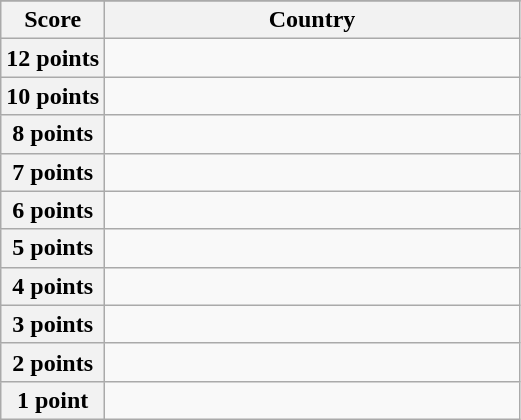<table class="wikitable">
<tr>
</tr>
<tr>
<th scope="col" width="20%">Score</th>
<th scope="col">Country</th>
</tr>
<tr>
<th scope="row">12 points</th>
<td></td>
</tr>
<tr>
<th scope="row">10 points</th>
<td></td>
</tr>
<tr>
<th scope="row">8 points</th>
<td></td>
</tr>
<tr>
<th scope="row">7 points</th>
<td></td>
</tr>
<tr>
<th scope="row">6 points</th>
<td></td>
</tr>
<tr>
<th scope="row">5 points</th>
<td></td>
</tr>
<tr>
<th scope="row">4 points</th>
<td></td>
</tr>
<tr>
<th scope="row">3 points</th>
<td></td>
</tr>
<tr>
<th scope="row">2 points</th>
<td></td>
</tr>
<tr>
<th scope="row">1 point</th>
<td></td>
</tr>
</table>
